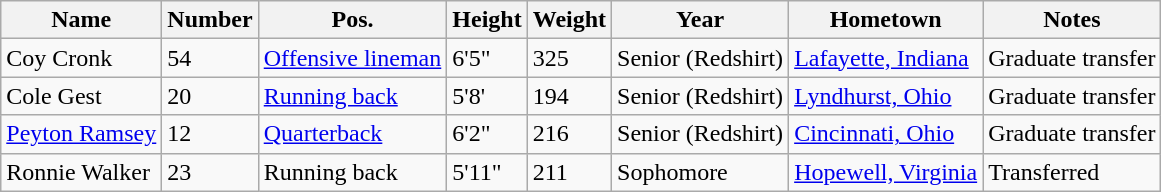<table class="wikitable sortable">
<tr>
<th>Name</th>
<th>Number</th>
<th>Pos.</th>
<th>Height</th>
<th>Weight</th>
<th>Year</th>
<th>Hometown</th>
<th>Notes</th>
</tr>
<tr>
<td>Coy Cronk</td>
<td>54</td>
<td><a href='#'>Offensive lineman</a></td>
<td>6'5"</td>
<td>325</td>
<td>Senior (Redshirt)</td>
<td><a href='#'>Lafayette, Indiana</a></td>
<td>Graduate transfer</td>
</tr>
<tr>
<td>Cole Gest</td>
<td>20</td>
<td><a href='#'>Running back</a></td>
<td>5'8'</td>
<td>194</td>
<td>Senior (Redshirt)</td>
<td><a href='#'>Lyndhurst, Ohio</a></td>
<td>Graduate transfer</td>
</tr>
<tr>
<td><a href='#'>Peyton Ramsey</a></td>
<td>12</td>
<td><a href='#'>Quarterback</a></td>
<td>6'2"</td>
<td>216</td>
<td>Senior (Redshirt)</td>
<td><a href='#'>Cincinnati, Ohio</a></td>
<td>Graduate transfer</td>
</tr>
<tr>
<td>Ronnie Walker</td>
<td>23</td>
<td>Running back</td>
<td>5'11"</td>
<td>211</td>
<td>Sophomore</td>
<td><a href='#'>Hopewell, Virginia</a></td>
<td>Transferred</td>
</tr>
</table>
